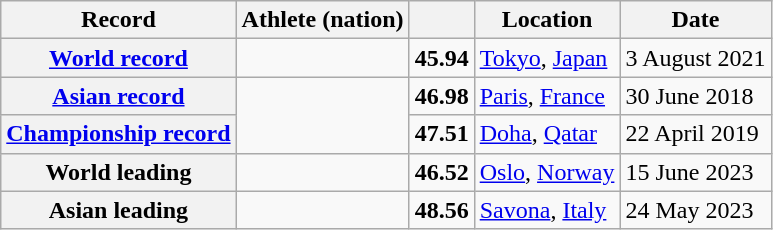<table class="wikitable">
<tr>
<th scope="col">Record</th>
<th scope="col">Athlete (nation)</th>
<th scope="col"></th>
<th scope="col">Location</th>
<th scope="col">Date</th>
</tr>
<tr>
<th scope="row"><a href='#'>World record</a></th>
<td></td>
<td align="center"><strong>45.94</strong></td>
<td><a href='#'>Tokyo</a>, <a href='#'>Japan</a></td>
<td>3 August 2021</td>
</tr>
<tr>
<th scope="row"><a href='#'>Asian record</a></th>
<td rowspan="2"></td>
<td align="center"><strong>46.98</strong></td>
<td><a href='#'>Paris</a>, <a href='#'>France</a></td>
<td>30 June 2018</td>
</tr>
<tr>
<th><a href='#'>Championship record</a></th>
<td align="center"><strong>47.51</strong></td>
<td><a href='#'>Doha</a>, <a href='#'>Qatar</a></td>
<td>22 April 2019</td>
</tr>
<tr>
<th scope="row">World leading</th>
<td></td>
<td align="center"><strong>46.52</strong></td>
<td><a href='#'>Oslo</a>, <a href='#'>Norway</a></td>
<td>15 June 2023</td>
</tr>
<tr>
<th scope="row">Asian leading</th>
<td></td>
<td align="center"><strong>48.56</strong></td>
<td><a href='#'>Savona</a>, <a href='#'>Italy</a></td>
<td>24 May 2023</td>
</tr>
</table>
